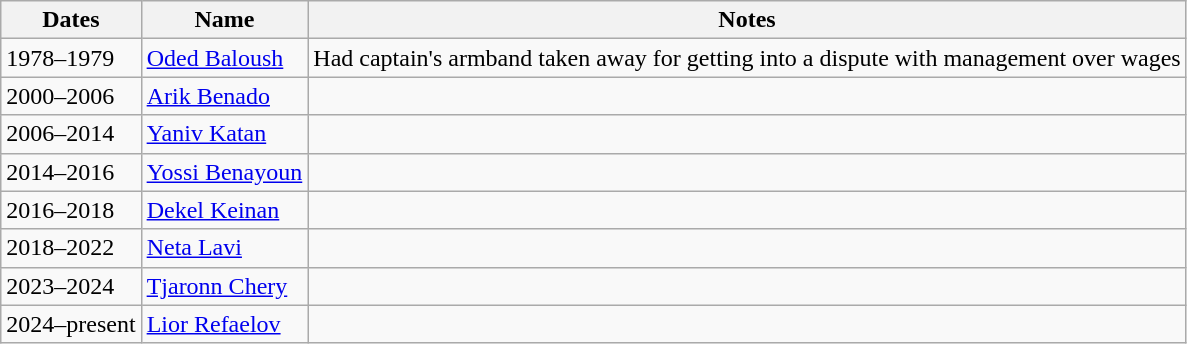<table class="wikitable">
<tr>
<th>Dates</th>
<th>Name</th>
<th>Notes</th>
</tr>
<tr>
<td>1978–1979</td>
<td> <a href='#'>Oded Baloush</a></td>
<td>Had captain's armband taken away for getting into a dispute with management over wages</td>
</tr>
<tr>
<td>2000–2006</td>
<td> <a href='#'>Arik Benado</a></td>
<td></td>
</tr>
<tr>
<td>2006–2014</td>
<td> <a href='#'>Yaniv Katan</a></td>
<td></td>
</tr>
<tr>
<td>2014–2016</td>
<td> <a href='#'>Yossi Benayoun</a></td>
<td></td>
</tr>
<tr>
<td>2016–2018</td>
<td> <a href='#'>Dekel Keinan</a></td>
<td></td>
</tr>
<tr>
<td>2018–2022</td>
<td> <a href='#'>Neta Lavi</a></td>
<td></td>
</tr>
<tr>
<td>2023–2024</td>
<td> <a href='#'>Tjaronn Chery</a></td>
<td></td>
</tr>
<tr>
<td>2024–present</td>
<td> <a href='#'>Lior Refaelov</a></td>
<td></td>
</tr>
</table>
